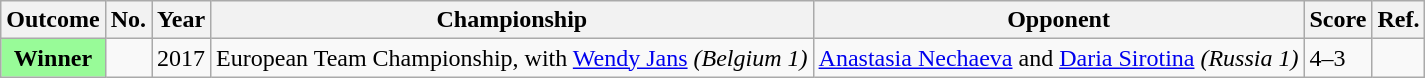<table class="wikitable">
<tr>
<th>Outcome</th>
<th>No.</th>
<th>Year</th>
<th>Championship</th>
<th>Opponent</th>
<th>Score</th>
<th>Ref.</th>
</tr>
<tr>
<th scope="row" style="background:#98FB98">Winner</th>
<td></td>
<td>2017</td>
<td>European Team Championship, with <a href='#'>Wendy Jans</a> <em>(Belgium 1)</em></td>
<td><a href='#'>Anastasia Nechaeva</a> and <a href='#'>Daria Sirotina</a> <em>(Russia 1)</em></td>
<td>4–3</td>
<td></td>
</tr>
</table>
